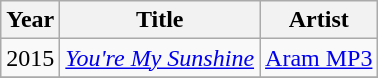<table class="wikitable sortable">
<tr>
<th scope="col">Year</th>
<th scope="col">Title</th>
<th scope="col">Artist</th>
</tr>
<tr>
<td align="center">2015</td>
<td scope="col"><em><a href='#'>You're My Sunshine</a></em></td>
<td><a href='#'>Aram MP3</a></td>
</tr>
<tr>
</tr>
</table>
